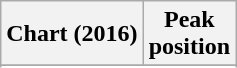<table class="wikitable sortable plainrowheaders" style="text-align:center">
<tr>
<th scope="col">Chart (2016)</th>
<th scope="col">Peak<br> position</th>
</tr>
<tr>
</tr>
<tr>
</tr>
</table>
